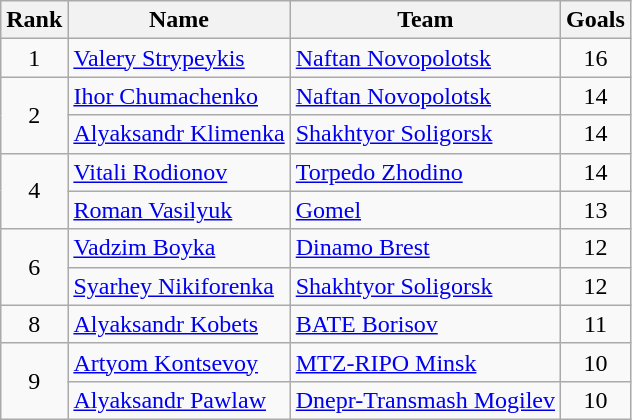<table class="wikitable" style="text-align:left">
<tr>
<th>Rank</th>
<th>Name</th>
<th>Team</th>
<th>Goals</th>
</tr>
<tr>
<td align="center">1</td>
<td> <a href='#'>Valery Strypeykis</a></td>
<td><a href='#'>Naftan Novopolotsk</a></td>
<td align="center">16</td>
</tr>
<tr>
<td align="center" rowspan="2">2</td>
<td> <a href='#'>Ihor Chumachenko</a></td>
<td><a href='#'>Naftan Novopolotsk</a></td>
<td align="center">14</td>
</tr>
<tr>
<td> <a href='#'>Alyaksandr Klimenka</a></td>
<td><a href='#'>Shakhtyor Soligorsk</a></td>
<td align="center">14</td>
</tr>
<tr>
<td align="center" rowspan="2">4</td>
<td> <a href='#'>Vitali Rodionov</a></td>
<td><a href='#'>Torpedo Zhodino</a></td>
<td align="center">14</td>
</tr>
<tr>
<td> <a href='#'>Roman Vasilyuk</a></td>
<td><a href='#'>Gomel</a></td>
<td align="center">13</td>
</tr>
<tr>
<td align="center" rowspan="2">6</td>
<td> <a href='#'>Vadzim Boyka</a></td>
<td><a href='#'>Dinamo Brest</a></td>
<td align="center">12</td>
</tr>
<tr>
<td> <a href='#'>Syarhey Nikiforenka</a></td>
<td><a href='#'>Shakhtyor Soligorsk</a></td>
<td align="center">12</td>
</tr>
<tr>
<td align="center">8</td>
<td> <a href='#'>Alyaksandr Kobets</a></td>
<td><a href='#'>BATE Borisov</a></td>
<td align="center">11</td>
</tr>
<tr>
<td align="center" rowspan="2">9</td>
<td> <a href='#'>Artyom Kontsevoy</a></td>
<td><a href='#'>MTZ-RIPO Minsk</a></td>
<td align="center">10</td>
</tr>
<tr>
<td> <a href='#'>Alyaksandr Pawlaw</a></td>
<td><a href='#'>Dnepr-Transmash Mogilev</a></td>
<td align="center">10</td>
</tr>
</table>
